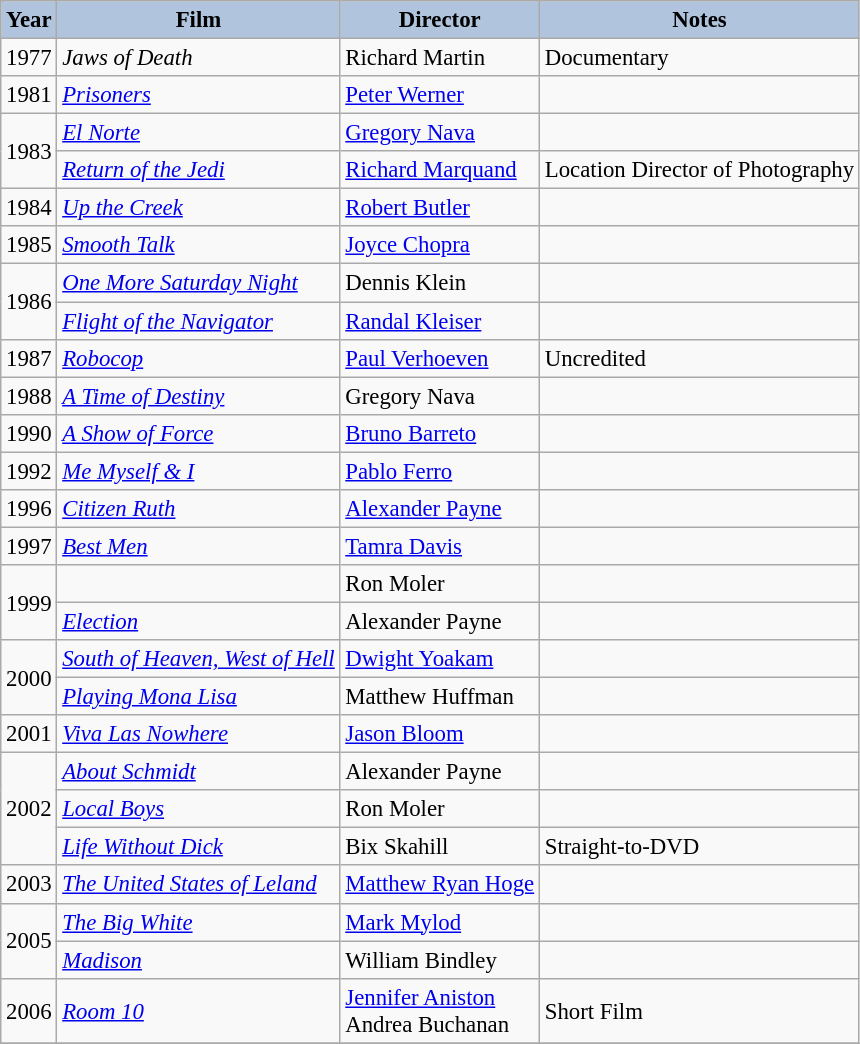<table class="wikitable" style="font-size:95%;">
<tr>
<th style="background:#B0C4DE;">Year</th>
<th style="background:#B0C4DE;">Film</th>
<th style="background:#B0C4DE;">Director</th>
<th style="background:#B0C4DE;">Notes</th>
</tr>
<tr>
<td>1977</td>
<td><em>Jaws of Death</em></td>
<td>Richard Martin</td>
<td>Documentary</td>
</tr>
<tr>
<td>1981</td>
<td><em><a href='#'>Prisoners</a></em></td>
<td><a href='#'>Peter Werner</a></td>
<td></td>
</tr>
<tr>
<td rowspan="2">1983</td>
<td><em><a href='#'>El Norte</a></em></td>
<td><a href='#'>Gregory Nava</a></td>
<td></td>
</tr>
<tr>
<td><em><a href='#'>Return of the Jedi</a></em></td>
<td><a href='#'>Richard Marquand</a></td>
<td>Location Director of Photography</td>
</tr>
<tr>
<td>1984</td>
<td><em><a href='#'>Up the Creek</a></em></td>
<td><a href='#'>Robert Butler</a></td>
<td></td>
</tr>
<tr>
<td>1985</td>
<td><em><a href='#'>Smooth Talk</a></em></td>
<td><a href='#'>Joyce Chopra</a></td>
<td></td>
</tr>
<tr>
<td rowspan="2">1986</td>
<td><em><a href='#'>One More Saturday Night</a></em></td>
<td>Dennis Klein</td>
<td></td>
</tr>
<tr>
<td><em><a href='#'>Flight of the Navigator</a></em></td>
<td><a href='#'>Randal Kleiser</a></td>
</tr>
<tr>
<td>1987</td>
<td><em><a href='#'>Robocop</a></em></td>
<td><a href='#'>Paul Verhoeven</a></td>
<td>Uncredited</td>
</tr>
<tr>
<td>1988</td>
<td><em><a href='#'>A Time of Destiny</a></em></td>
<td>Gregory Nava</td>
<td></td>
</tr>
<tr>
<td>1990</td>
<td><em><a href='#'>A Show of Force</a></em></td>
<td><a href='#'>Bruno Barreto</a></td>
<td></td>
</tr>
<tr>
<td>1992</td>
<td><em><a href='#'>Me Myself & I</a></em></td>
<td><a href='#'>Pablo Ferro</a></td>
<td></td>
</tr>
<tr>
<td>1996</td>
<td><em><a href='#'>Citizen Ruth</a></em></td>
<td><a href='#'>Alexander Payne</a></td>
<td></td>
</tr>
<tr>
<td>1997</td>
<td><em><a href='#'>Best Men</a></em></td>
<td><a href='#'>Tamra Davis</a></td>
<td></td>
</tr>
<tr>
<td rowspan="2">1999</td>
<td><em></em></td>
<td>Ron Moler</td>
<td></td>
</tr>
<tr>
<td><em><a href='#'>Election</a></em></td>
<td>Alexander Payne</td>
<td></td>
</tr>
<tr>
<td rowspan="2">2000</td>
<td><em><a href='#'>South of Heaven, West of Hell</a></em></td>
<td><a href='#'>Dwight Yoakam</a></td>
<td></td>
</tr>
<tr>
<td><em><a href='#'>Playing Mona Lisa</a></em></td>
<td>Matthew Huffman</td>
<td></td>
</tr>
<tr>
<td>2001</td>
<td><em><a href='#'>Viva Las Nowhere</a></em></td>
<td><a href='#'>Jason Bloom</a></td>
<td></td>
</tr>
<tr>
<td rowspan="3">2002</td>
<td><em><a href='#'>About Schmidt</a></em></td>
<td>Alexander Payne</td>
<td></td>
</tr>
<tr>
<td><em><a href='#'>Local Boys</a></em></td>
<td>Ron Moler</td>
<td></td>
</tr>
<tr>
<td><em><a href='#'>Life Without Dick</a></em></td>
<td>Bix Skahill</td>
<td>Straight-to-DVD</td>
</tr>
<tr>
<td>2003</td>
<td><em><a href='#'>The United States of Leland</a></em></td>
<td><a href='#'>Matthew Ryan Hoge</a></td>
<td></td>
</tr>
<tr>
<td rowspan="2">2005</td>
<td><em><a href='#'>The Big White</a></em></td>
<td><a href='#'>Mark Mylod</a></td>
<td></td>
</tr>
<tr>
<td><em><a href='#'>Madison</a></em></td>
<td>William Bindley</td>
<td></td>
</tr>
<tr>
<td>2006</td>
<td><em><a href='#'>Room 10</a></em></td>
<td><a href='#'>Jennifer Aniston</a><br>Andrea Buchanan</td>
<td>Short Film</td>
</tr>
<tr>
</tr>
</table>
